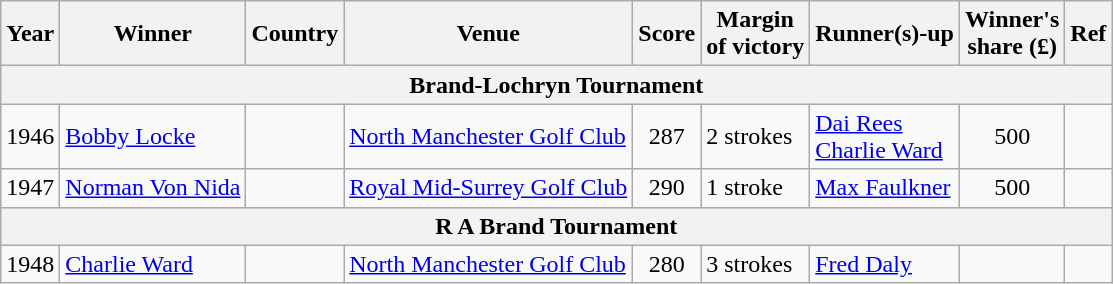<table class="wikitable">
<tr>
<th>Year</th>
<th>Winner</th>
<th>Country</th>
<th>Venue</th>
<th>Score</th>
<th>Margin<br>of victory</th>
<th>Runner(s)-up</th>
<th>Winner's<br>share (£)</th>
<th>Ref</th>
</tr>
<tr>
<th colspan=9>Brand-Lochryn Tournament</th>
</tr>
<tr>
<td>1946</td>
<td><a href='#'>Bobby Locke</a></td>
<td></td>
<td><a href='#'>North Manchester Golf Club</a></td>
<td align=center>287</td>
<td>2 strokes</td>
<td> <a href='#'>Dai Rees</a><br> <a href='#'>Charlie Ward</a></td>
<td align=center>500</td>
<td></td>
</tr>
<tr>
<td>1947</td>
<td><a href='#'>Norman Von Nida</a></td>
<td></td>
<td><a href='#'>Royal Mid-Surrey Golf Club</a></td>
<td align=center>290</td>
<td>1 stroke</td>
<td> <a href='#'>Max Faulkner</a></td>
<td align=center>500</td>
<td></td>
</tr>
<tr>
<th colspan=9>R A Brand Tournament</th>
</tr>
<tr>
<td>1948</td>
<td><a href='#'>Charlie Ward</a></td>
<td></td>
<td><a href='#'>North Manchester Golf Club</a></td>
<td align=center>280</td>
<td>3 strokes</td>
<td> <a href='#'>Fred Daly</a></td>
<td align=center></td>
<td></td>
</tr>
</table>
